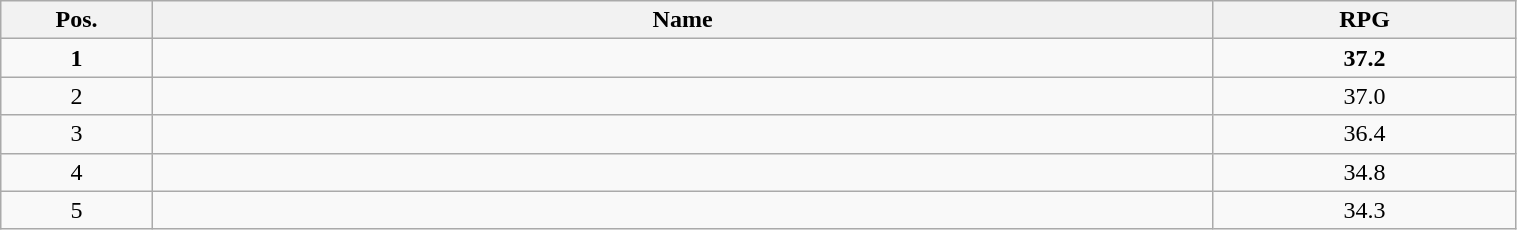<table class=wikitable width="80%">
<tr>
<th width="10%">Pos.</th>
<th width="70%">Name</th>
<th width="20%">RPG</th>
</tr>
<tr>
<td align=center><strong>1</strong></td>
<td><strong></strong></td>
<td align=center><strong>37.2</strong></td>
</tr>
<tr>
<td align=center>2</td>
<td></td>
<td align=center>37.0</td>
</tr>
<tr>
<td align=center>3</td>
<td></td>
<td align=center>36.4</td>
</tr>
<tr>
<td align=center>4</td>
<td></td>
<td align=center>34.8</td>
</tr>
<tr>
<td align=center>5</td>
<td></td>
<td align=center>34.3</td>
</tr>
</table>
